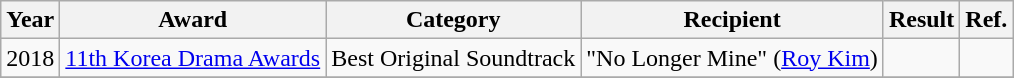<table class="wikitable">
<tr>
<th>Year</th>
<th>Award</th>
<th>Category</th>
<th>Recipient</th>
<th>Result</th>
<th>Ref.</th>
</tr>
<tr>
<td>2018</td>
<td><a href='#'>11th Korea Drama Awards</a></td>
<td>Best Original Soundtrack</td>
<td>"No Longer Mine" (<a href='#'>Roy Kim</a>)</td>
<td></td>
<td></td>
</tr>
<tr>
</tr>
</table>
